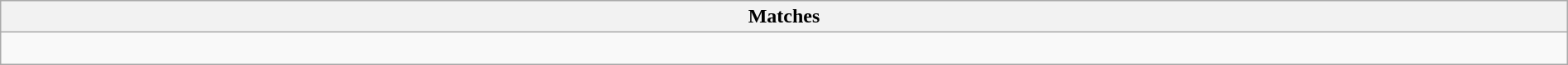<table class="wikitable collapsible collapsed" style="width:100%;">
<tr>
<th>Matches</th>
</tr>
<tr>
<td><br></td>
</tr>
</table>
